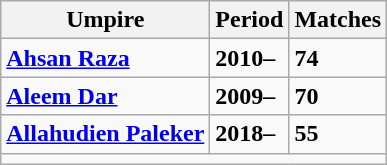<table class=wikitable>
<tr>
<th>Umpire</th>
<th>Period</th>
<th>Matches</th>
</tr>
<tr>
<td> <strong><a href='#'>Ahsan Raza</a></strong></td>
<td><strong>2010–</strong></td>
<td><strong>74</strong></td>
</tr>
<tr>
<td> <strong><a href='#'>Aleem Dar</a></strong></td>
<td><strong>2009–</strong></td>
<td><strong>70</strong></td>
</tr>
<tr>
<td> <strong><a href='#'>Allahudien Paleker</a></strong></td>
<td><strong>2018–</strong></td>
<td><strong>55</strong></td>
</tr>
<tr>
<td colspan=3></td>
</tr>
</table>
